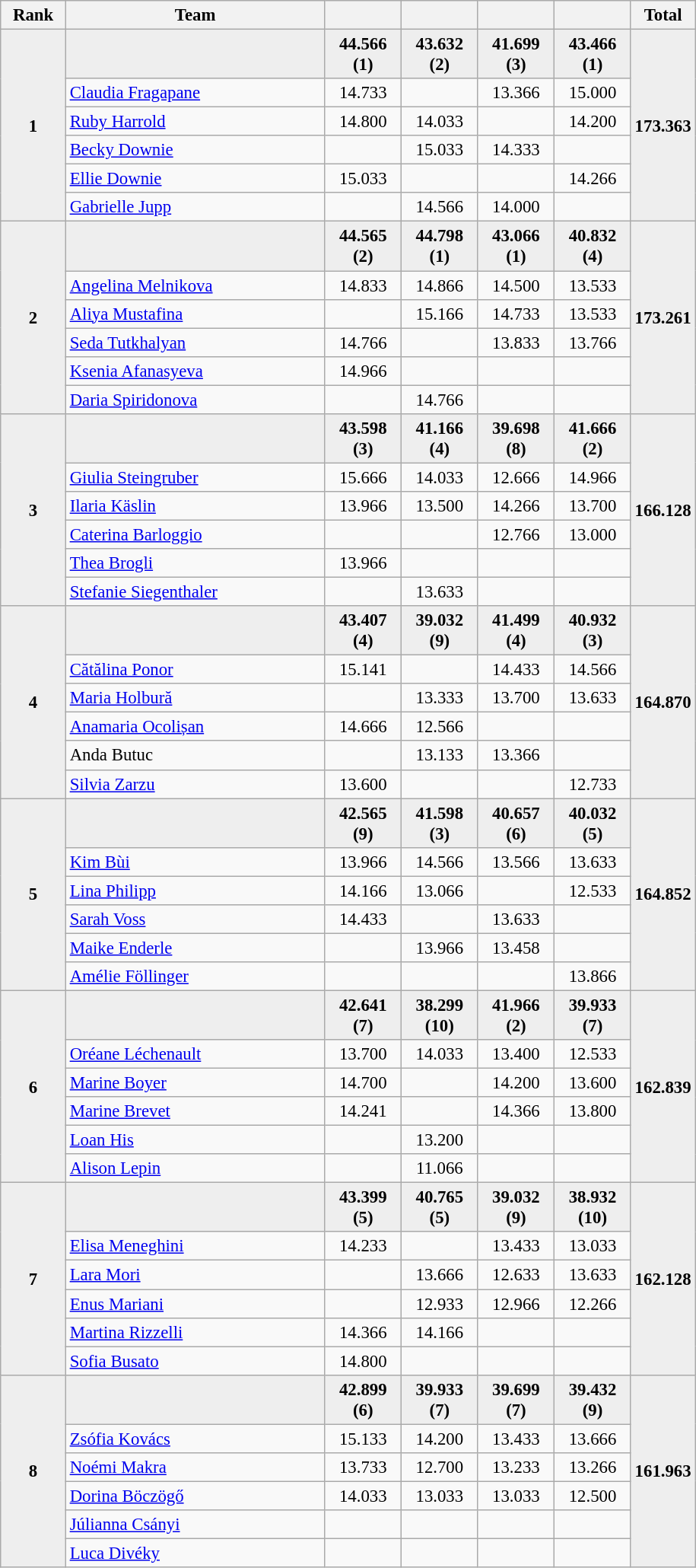<table class="wikitable sortable" style="text-align:center; font-size:95%">
<tr>
<th scope="col" style="width:50px;">Rank</th>
<th scope="col" style="width:220px;">Team</th>
<th scope="col" style="width:60px;"></th>
<th scope="col" style="width:60px;"></th>
<th scope="col" style="width:60px;"></th>
<th scope="col" style="width:60px;"></th>
<th>Total</th>
</tr>
<tr style="background:#eee;">
<td rowspan="6"><strong>1</strong></td>
<td style="text-align:left;"><strong></strong></td>
<td><strong>44.566 (1)</strong></td>
<td><strong>43.632 (2)</strong></td>
<td><strong>41.699 (3)</strong></td>
<td><strong>43.466 (1)</strong></td>
<td rowspan="6"><strong>173.363</strong></td>
</tr>
<tr>
<td style="text-align:left;"><a href='#'>Claudia Fragapane</a></td>
<td>14.733</td>
<td></td>
<td>13.366</td>
<td>15.000</td>
</tr>
<tr>
<td style="text-align:left;"><a href='#'>Ruby Harrold</a></td>
<td>14.800</td>
<td>14.033</td>
<td></td>
<td>14.200</td>
</tr>
<tr>
<td style="text-align:left;"><a href='#'>Becky Downie</a></td>
<td></td>
<td>15.033</td>
<td>14.333</td>
<td></td>
</tr>
<tr>
<td style="text-align:left;"><a href='#'>Ellie Downie</a></td>
<td>15.033</td>
<td></td>
<td></td>
<td>14.266</td>
</tr>
<tr>
<td style="text-align:left;"><a href='#'>Gabrielle Jupp</a></td>
<td></td>
<td>14.566</td>
<td>14.000</td>
<td></td>
</tr>
<tr style="background:#eee;">
<td rowspan="6"><strong>2</strong></td>
<td style="text-align:left;"><strong></strong></td>
<td><strong>44.565 (2)</strong></td>
<td><strong>44.798 (1)</strong></td>
<td><strong>43.066 (1)</strong></td>
<td><strong>40.832 (4)</strong></td>
<td rowspan="6"><strong>173.261</strong></td>
</tr>
<tr>
<td style="text-align:left;"><a href='#'>Angelina Melnikova</a></td>
<td>14.833</td>
<td>14.866</td>
<td>14.500</td>
<td>13.533</td>
</tr>
<tr>
<td style="text-align:left;"><a href='#'>Aliya Mustafina</a></td>
<td></td>
<td>15.166</td>
<td>14.733</td>
<td>13.533</td>
</tr>
<tr>
<td style="text-align:left;"><a href='#'>Seda Tutkhalyan</a></td>
<td>14.766</td>
<td></td>
<td>13.833</td>
<td>13.766</td>
</tr>
<tr>
<td style="text-align:left;"><a href='#'>Ksenia Afanasyeva</a></td>
<td>14.966</td>
<td></td>
<td></td>
<td></td>
</tr>
<tr>
<td style="text-align:left;"><a href='#'>Daria Spiridonova</a></td>
<td></td>
<td>14.766</td>
<td></td>
<td></td>
</tr>
<tr style="background:#eee;">
<td rowspan="6"><strong>3</strong></td>
<td style="text-align:left;"><strong></strong></td>
<td><strong>43.598 (3)</strong></td>
<td><strong>41.166 (4)</strong></td>
<td><strong>39.698 (8)</strong></td>
<td><strong>41.666 (2)</strong></td>
<td rowspan="6"><strong>166.128</strong></td>
</tr>
<tr>
<td style="text-align:left;"><a href='#'>Giulia Steingruber</a></td>
<td>15.666</td>
<td>14.033</td>
<td>12.666</td>
<td>14.966</td>
</tr>
<tr>
<td style="text-align:left;"><a href='#'>Ilaria Käslin</a></td>
<td>13.966</td>
<td>13.500</td>
<td>14.266</td>
<td>13.700</td>
</tr>
<tr>
<td style="text-align:left;"><a href='#'>Caterina Barloggio</a></td>
<td></td>
<td></td>
<td>12.766</td>
<td>13.000</td>
</tr>
<tr>
<td style="text-align:left;"><a href='#'>Thea Brogli</a></td>
<td>13.966</td>
<td></td>
<td></td>
<td></td>
</tr>
<tr>
<td style="text-align:left;"><a href='#'>Stefanie Siegenthaler</a></td>
<td></td>
<td>13.633</td>
<td></td>
<td></td>
</tr>
<tr style="background:#eee;">
<td rowspan="6"><strong>4</strong></td>
<td style="text-align:left;"><strong></strong></td>
<td><strong>43.407 (4)</strong></td>
<td><strong>39.032 (9)</strong></td>
<td><strong>41.499 (4)</strong></td>
<td><strong>40.932 (3)</strong></td>
<td rowspan="6"><strong>164.870</strong></td>
</tr>
<tr>
<td style="text-align:left;"><a href='#'>Cătălina Ponor</a></td>
<td>15.141</td>
<td></td>
<td>14.433</td>
<td>14.566</td>
</tr>
<tr>
<td style="text-align:left;"><a href='#'>Maria Holbură</a></td>
<td></td>
<td>13.333</td>
<td>13.700</td>
<td>13.633</td>
</tr>
<tr>
<td style="text-align:left;"><a href='#'>Anamaria Ocolișan</a></td>
<td>14.666</td>
<td>12.566</td>
<td></td>
<td></td>
</tr>
<tr>
<td style="text-align:left;">Anda Butuc</td>
<td></td>
<td>13.133</td>
<td>13.366</td>
<td></td>
</tr>
<tr>
<td style="text-align:left;"><a href='#'>Silvia Zarzu</a></td>
<td>13.600</td>
<td></td>
<td></td>
<td>12.733</td>
</tr>
<tr style="background:#eee;">
<td rowspan="6"><strong>5</strong></td>
<td style="text-align:left;"><strong></strong></td>
<td><strong>42.565 (9)</strong></td>
<td><strong>41.598 (3)</strong></td>
<td><strong>40.657 (6)</strong></td>
<td><strong>40.032 (5)</strong></td>
<td rowspan="6"><strong>164.852</strong></td>
</tr>
<tr>
<td style="text-align:left;"><a href='#'>Kim Bùi</a></td>
<td>13.966</td>
<td>14.566</td>
<td>13.566</td>
<td>13.633</td>
</tr>
<tr>
<td style="text-align:left;"><a href='#'>Lina Philipp</a></td>
<td>14.166</td>
<td>13.066</td>
<td></td>
<td>12.533</td>
</tr>
<tr>
<td style="text-align:left;"><a href='#'>Sarah Voss</a></td>
<td>14.433</td>
<td></td>
<td>13.633</td>
<td></td>
</tr>
<tr>
<td style="text-align:left;"><a href='#'>Maike Enderle</a></td>
<td></td>
<td>13.966</td>
<td>13.458</td>
<td></td>
</tr>
<tr>
<td style="text-align:left;"><a href='#'>Amélie Föllinger</a></td>
<td></td>
<td></td>
<td></td>
<td>13.866</td>
</tr>
<tr style="background:#eee;">
<td rowspan="6"><strong>6</strong></td>
<td style="text-align:left;"><strong></strong></td>
<td><strong>42.641 (7)</strong></td>
<td><strong>38.299 (10)</strong></td>
<td><strong>41.966 (2)</strong></td>
<td><strong>39.933 (7)</strong></td>
<td rowspan="6"><strong>162.839</strong></td>
</tr>
<tr>
<td style="text-align:left;"><a href='#'>Oréane Léchenault</a></td>
<td>13.700</td>
<td>14.033</td>
<td>13.400</td>
<td>12.533</td>
</tr>
<tr>
<td style="text-align:left;"><a href='#'>Marine Boyer</a></td>
<td>14.700</td>
<td></td>
<td>14.200</td>
<td>13.600</td>
</tr>
<tr>
<td style="text-align:left;"><a href='#'>Marine Brevet</a></td>
<td>14.241</td>
<td></td>
<td>14.366</td>
<td>13.800</td>
</tr>
<tr>
<td style="text-align:left;"><a href='#'>Loan His</a></td>
<td></td>
<td>13.200</td>
<td></td>
<td></td>
</tr>
<tr>
<td style="text-align:left;"><a href='#'>Alison Lepin</a></td>
<td></td>
<td>11.066</td>
<td></td>
<td></td>
</tr>
<tr style="background:#eee;">
<td rowspan="6"><strong>7</strong></td>
<td style="text-align:left;"><strong></strong></td>
<td><strong>43.399 (5)</strong></td>
<td><strong>40.765 (5)</strong></td>
<td><strong>39.032 (9)</strong></td>
<td><strong>38.932 (10)</strong></td>
<td rowspan="6"><strong>162.128</strong></td>
</tr>
<tr>
<td style="text-align:left;"><a href='#'>Elisa Meneghini</a></td>
<td>14.233</td>
<td></td>
<td>13.433</td>
<td>13.033</td>
</tr>
<tr>
<td style="text-align:left;"><a href='#'>Lara Mori</a></td>
<td></td>
<td>13.666</td>
<td>12.633</td>
<td>13.633</td>
</tr>
<tr>
<td style="text-align:left;"><a href='#'>Enus Mariani</a></td>
<td></td>
<td>12.933</td>
<td>12.966</td>
<td>12.266</td>
</tr>
<tr>
<td style="text-align:left;"><a href='#'>Martina Rizzelli</a></td>
<td>14.366</td>
<td>14.166</td>
<td></td>
<td></td>
</tr>
<tr>
<td style="text-align:left;"><a href='#'>Sofia Busato</a></td>
<td>14.800</td>
<td></td>
<td></td>
<td></td>
</tr>
<tr style="background:#eee;">
<td rowspan="6"><strong>8</strong></td>
<td style="text-align:left;"><strong></strong></td>
<td><strong>42.899 (6)</strong></td>
<td><strong>39.933 (7)</strong></td>
<td><strong>39.699 (7)</strong></td>
<td><strong>39.432 (9)</strong></td>
<td rowspan="6"><strong>161.963</strong></td>
</tr>
<tr>
<td style="text-align:left;"><a href='#'>Zsófia Kovács</a></td>
<td>15.133</td>
<td>14.200</td>
<td>13.433</td>
<td>13.666</td>
</tr>
<tr>
<td style="text-align:left;"><a href='#'>Noémi Makra</a></td>
<td>13.733</td>
<td>12.700</td>
<td>13.233</td>
<td>13.266</td>
</tr>
<tr>
<td style="text-align:left;"><a href='#'>Dorina Böczögő</a></td>
<td>14.033</td>
<td>13.033</td>
<td>13.033</td>
<td>12.500</td>
</tr>
<tr>
<td style="text-align:left;"><a href='#'>Júlianna Csányi</a></td>
<td></td>
<td></td>
<td></td>
<td></td>
</tr>
<tr>
<td style="text-align:left;"><a href='#'>Luca Divéky</a></td>
<td></td>
<td></td>
<td></td>
<td></td>
</tr>
</table>
